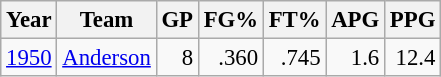<table class="wikitable sortable" style="font-size:95%; text-align:right;">
<tr>
<th>Year</th>
<th>Team</th>
<th>GP</th>
<th>FG%</th>
<th>FT%</th>
<th>APG</th>
<th>PPG</th>
</tr>
<tr>
<td style="text-align:left;"><a href='#'>1950</a></td>
<td style="text-align:left;"><a href='#'>Anderson</a></td>
<td>8</td>
<td>.360</td>
<td>.745</td>
<td>1.6</td>
<td>12.4</td>
</tr>
</table>
